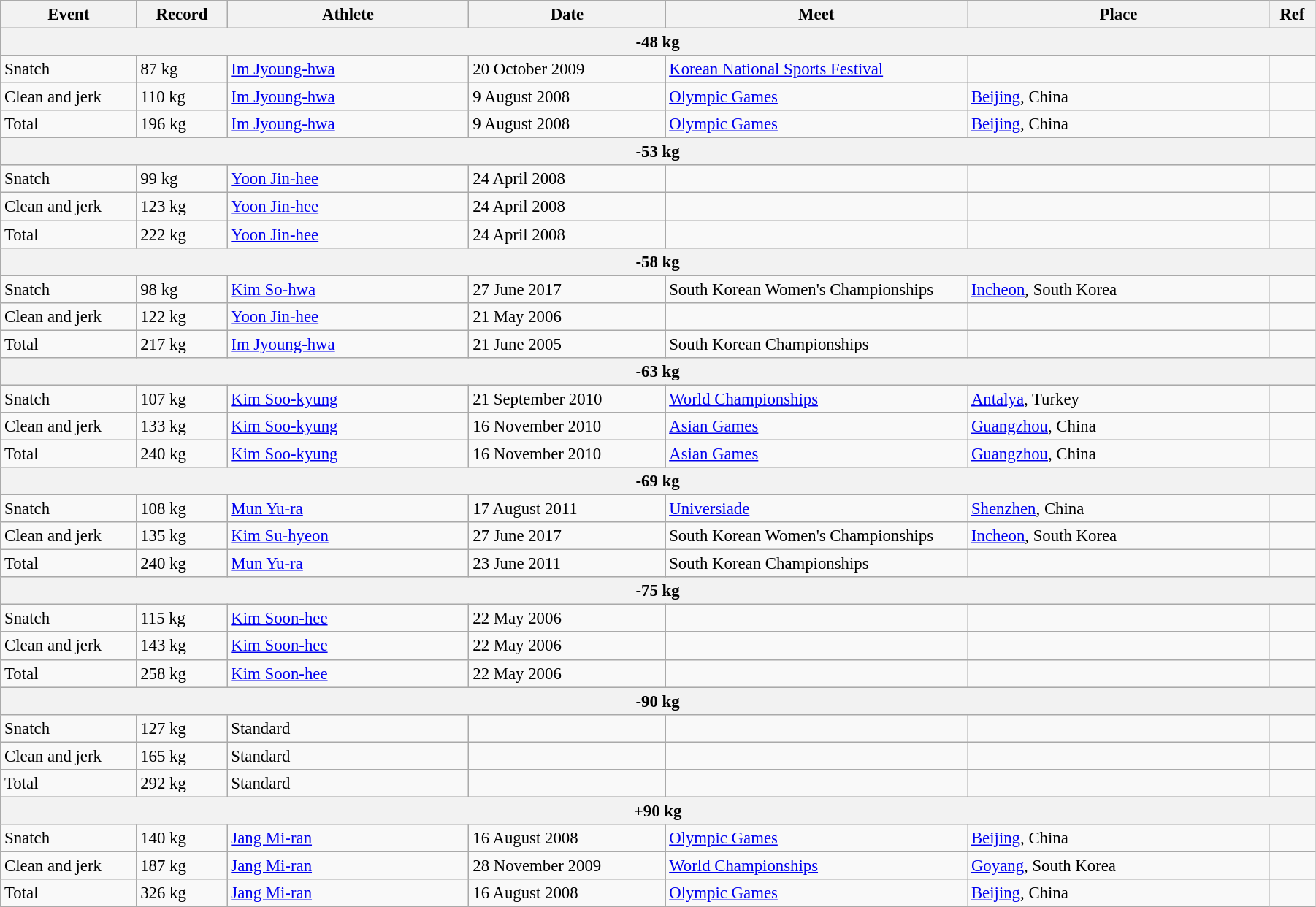<table class="wikitable" style="font-size:95%; width: 95%;">
<tr>
<th width=9%>Event</th>
<th width=6%>Record</th>
<th width=16%>Athlete</th>
<th width=13%>Date</th>
<th width=20%>Meet</th>
<th width=20%>Place</th>
<th width=3%>Ref</th>
</tr>
<tr bgcolor="#DDDDDD">
<th colspan=7>-48 kg</th>
</tr>
<tr>
<td>Snatch</td>
<td>87 kg</td>
<td><a href='#'>Im Jyoung-hwa</a></td>
<td>20 October 2009</td>
<td><a href='#'>Korean National Sports Festival</a></td>
<td></td>
<td></td>
</tr>
<tr>
<td>Clean and jerk</td>
<td>110 kg</td>
<td><a href='#'>Im Jyoung-hwa</a></td>
<td>9 August 2008</td>
<td><a href='#'>Olympic Games</a></td>
<td><a href='#'>Beijing</a>, China</td>
<td></td>
</tr>
<tr>
<td>Total</td>
<td>196 kg</td>
<td><a href='#'>Im Jyoung-hwa</a></td>
<td>9 August 2008</td>
<td><a href='#'>Olympic Games</a></td>
<td><a href='#'>Beijing</a>, China</td>
<td></td>
</tr>
<tr bgcolor="#DDDDDD">
<th colspan=7>-53 kg</th>
</tr>
<tr>
<td>Snatch</td>
<td>99 kg</td>
<td><a href='#'>Yoon Jin-hee</a></td>
<td>24 April 2008</td>
<td></td>
<td></td>
<td></td>
</tr>
<tr>
<td>Clean and jerk</td>
<td>123 kg</td>
<td><a href='#'>Yoon Jin-hee</a></td>
<td>24 April 2008</td>
<td></td>
<td></td>
<td></td>
</tr>
<tr>
<td>Total</td>
<td>222 kg</td>
<td><a href='#'>Yoon Jin-hee</a></td>
<td>24 April 2008</td>
<td></td>
<td></td>
<td></td>
</tr>
<tr bgcolor="#DDDDDD">
<th colspan=7>-58 kg</th>
</tr>
<tr>
<td>Snatch</td>
<td>98 kg</td>
<td><a href='#'>Kim So-hwa</a></td>
<td>27 June 2017</td>
<td>South Korean Women's Championships</td>
<td><a href='#'>Incheon</a>, South Korea</td>
<td></td>
</tr>
<tr>
<td>Clean and jerk</td>
<td>122 kg</td>
<td><a href='#'>Yoon Jin-hee</a></td>
<td>21 May 2006</td>
<td></td>
<td></td>
<td></td>
</tr>
<tr>
<td>Total</td>
<td>217 kg</td>
<td><a href='#'>Im Jyoung-hwa</a></td>
<td>21 June 2005</td>
<td>South Korean Championships</td>
<td></td>
<td></td>
</tr>
<tr bgcolor="#DDDDDD">
<th colspan=7>-63 kg</th>
</tr>
<tr>
<td>Snatch</td>
<td>107 kg</td>
<td><a href='#'>Kim Soo-kyung</a></td>
<td>21 September 2010</td>
<td><a href='#'>World Championships</a></td>
<td><a href='#'>Antalya</a>, Turkey</td>
<td></td>
</tr>
<tr>
<td>Clean and jerk</td>
<td>133 kg</td>
<td><a href='#'>Kim Soo-kyung</a></td>
<td>16 November 2010</td>
<td><a href='#'>Asian Games</a></td>
<td><a href='#'>Guangzhou</a>, China</td>
<td></td>
</tr>
<tr>
<td>Total</td>
<td>240 kg</td>
<td><a href='#'>Kim Soo-kyung</a></td>
<td>16 November 2010</td>
<td><a href='#'>Asian Games</a></td>
<td><a href='#'>Guangzhou</a>, China</td>
<td></td>
</tr>
<tr bgcolor="#DDDDDD">
<th colspan=7>-69 kg</th>
</tr>
<tr>
<td>Snatch</td>
<td>108 kg</td>
<td><a href='#'>Mun Yu-ra</a></td>
<td>17 August 2011</td>
<td><a href='#'>Universiade</a></td>
<td><a href='#'>Shenzhen</a>, China</td>
<td></td>
</tr>
<tr>
<td>Clean and jerk</td>
<td>135 kg</td>
<td><a href='#'>Kim Su-hyeon</a></td>
<td>27 June 2017</td>
<td>South Korean Women's Championships</td>
<td><a href='#'>Incheon</a>, South Korea</td>
<td></td>
</tr>
<tr>
<td>Total</td>
<td>240 kg</td>
<td><a href='#'>Mun Yu-ra</a></td>
<td>23 June 2011</td>
<td>South Korean Championships</td>
<td></td>
<td></td>
</tr>
<tr bgcolor="#DDDDDD">
<th colspan=7>-75 kg</th>
</tr>
<tr>
<td>Snatch</td>
<td>115 kg</td>
<td><a href='#'>Kim Soon-hee</a></td>
<td>22 May 2006</td>
<td></td>
<td></td>
<td></td>
</tr>
<tr>
<td>Clean and jerk</td>
<td>143 kg</td>
<td><a href='#'>Kim Soon-hee</a></td>
<td>22 May 2006</td>
<td></td>
<td></td>
<td></td>
</tr>
<tr>
<td>Total</td>
<td>258 kg</td>
<td><a href='#'>Kim Soon-hee</a></td>
<td>22 May 2006</td>
<td></td>
<td></td>
<td></td>
</tr>
<tr bgcolor="#DDDDDD">
<th colspan=7>-90 kg</th>
</tr>
<tr>
<td>Snatch</td>
<td>127 kg</td>
<td>Standard</td>
<td></td>
<td></td>
<td></td>
<td></td>
</tr>
<tr>
<td>Clean and jerk</td>
<td>165 kg</td>
<td>Standard</td>
<td></td>
<td></td>
<td></td>
<td></td>
</tr>
<tr>
<td>Total</td>
<td>292 kg</td>
<td>Standard</td>
<td></td>
<td></td>
<td></td>
<td></td>
</tr>
<tr bgcolor="#DDDDDD">
<th colspan=7>+90 kg</th>
</tr>
<tr>
<td>Snatch</td>
<td>140 kg</td>
<td><a href='#'>Jang Mi-ran</a></td>
<td>16 August 2008</td>
<td><a href='#'>Olympic Games</a></td>
<td><a href='#'>Beijing</a>, China</td>
<td></td>
</tr>
<tr>
<td>Clean and jerk</td>
<td>187 kg</td>
<td><a href='#'>Jang Mi-ran</a></td>
<td>28 November 2009</td>
<td><a href='#'>World Championships</a></td>
<td><a href='#'>Goyang</a>, South Korea</td>
<td></td>
</tr>
<tr>
<td>Total</td>
<td>326 kg</td>
<td><a href='#'>Jang Mi-ran</a></td>
<td>16 August 2008</td>
<td><a href='#'>Olympic Games</a></td>
<td><a href='#'>Beijing</a>, China</td>
<td></td>
</tr>
</table>
